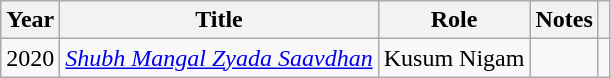<table class="wikitable plainrowheaders sortable" style="margin-right: 0;">
<tr>
<th scope="col">Year</th>
<th scope="col">Title</th>
<th scope="col">Role</th>
<th scope="col">Notes</th>
<th scope="col" class="unsortable"></th>
</tr>
<tr>
<td>2020</td>
<td><em><a href='#'>Shubh Mangal Zyada Saavdhan</a></em></td>
<td>Kusum Nigam</td>
<td></td>
<td></td>
</tr>
</table>
